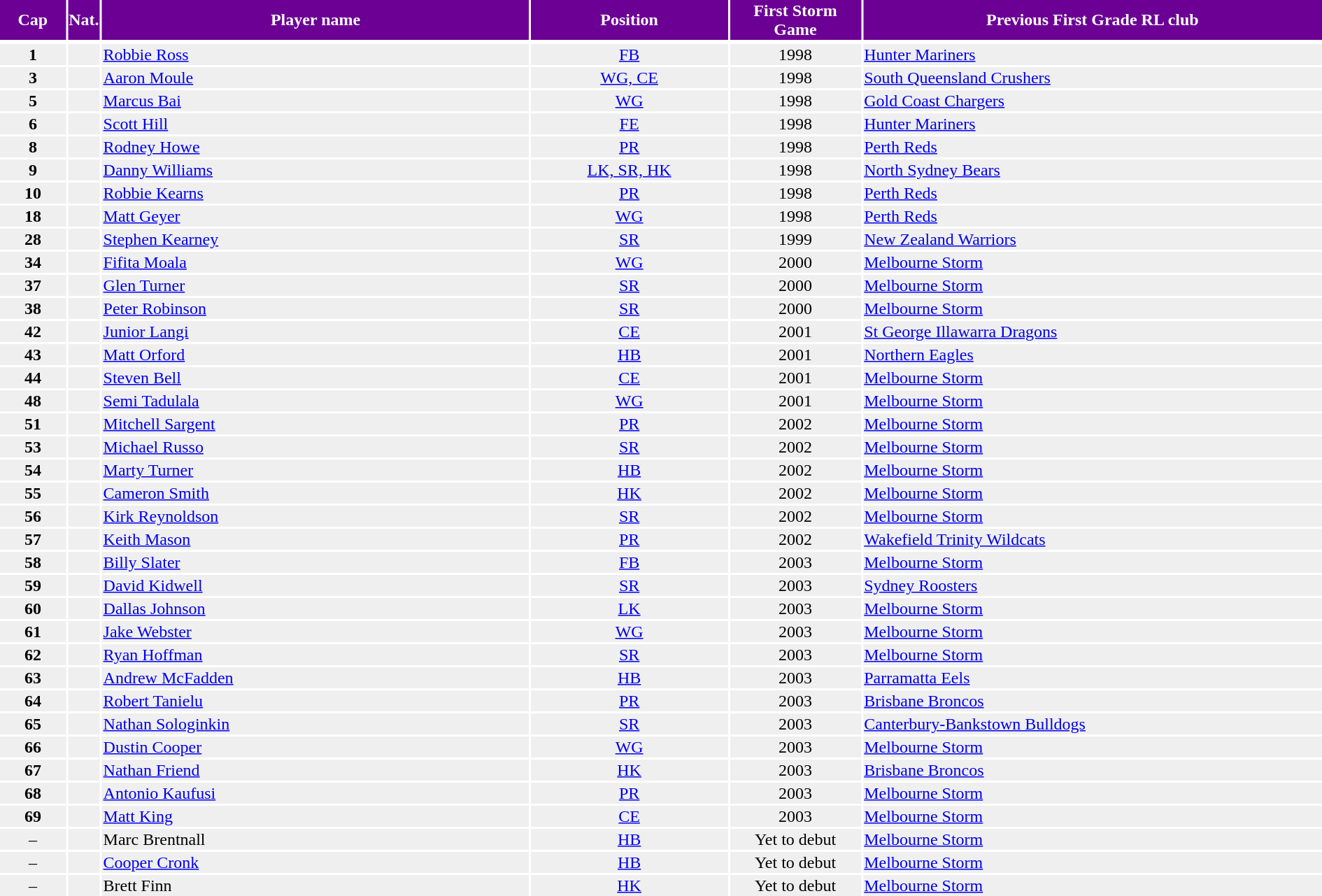<table width=100%>
<tr bgcolor=#6C0094 style="color:#FFFFFF">
<th width=5%>Cap </th>
<th width=1%>Nat.</th>
<th !width=30%>Player name</th>
<th width=15%>Position</th>
<th width=10%>First Storm Game</th>
<th width=35%>Previous First Grade RL club </th>
</tr>
<tr>
</tr>
<tr bgcolor=#EFEFEF>
<td align=center><strong>1</strong></td>
<td align=center></td>
<td><a href='#'>Robbie Ross</a></td>
<td align=center><a href='#'>FB</a></td>
<td align=center>1998</td>
<td> <a href='#'>Hunter Mariners</a></td>
</tr>
<tr bgcolor=#EFEFEF>
<td align=center><strong>3</strong></td>
<td align=center></td>
<td><a href='#'>Aaron Moule</a></td>
<td align=center><a href='#'>WG, CE</a></td>
<td align=center>1998</td>
<td> <a href='#'>South Queensland Crushers</a></td>
</tr>
<tr bgcolor=#EFEFEF>
<td align=center><strong>5</strong></td>
<td align=center></td>
<td><a href='#'>Marcus Bai</a></td>
<td align=center><a href='#'>WG</a></td>
<td align=center>1998</td>
<td> <a href='#'>Gold Coast Chargers</a></td>
</tr>
<tr bgcolor=#EFEFEF>
<td align=center><strong>6</strong></td>
<td align=center></td>
<td><a href='#'>Scott Hill</a></td>
<td align=center><a href='#'>FE</a></td>
<td align=center>1998</td>
<td> <a href='#'>Hunter Mariners</a></td>
</tr>
<tr bgcolor=#EFEFEF>
<td align=center><strong>8</strong></td>
<td align=center></td>
<td><a href='#'>Rodney Howe</a></td>
<td align=center><a href='#'>PR</a></td>
<td align=center>1998</td>
<td> <a href='#'>Perth Reds</a></td>
</tr>
<tr bgcolor=#EFEFEF>
<td align=center><strong>9</strong></td>
<td align=center></td>
<td><a href='#'>Danny Williams</a></td>
<td align=center><a href='#'>LK, SR, HK</a></td>
<td align=center>1998</td>
<td> <a href='#'>North Sydney Bears</a></td>
</tr>
<tr bgcolor=#EFEFEF>
<td align=center><strong>10</strong></td>
<td align=center></td>
<td><a href='#'>Robbie Kearns</a></td>
<td align=center><a href='#'>PR</a></td>
<td align=center>1998</td>
<td> <a href='#'>Perth Reds</a></td>
</tr>
<tr bgcolor=#EFEFEF>
<td align=center><strong>18</strong></td>
<td align=center></td>
<td><a href='#'>Matt Geyer</a></td>
<td align=center><a href='#'>WG</a></td>
<td align=center>1998</td>
<td> <a href='#'>Perth Reds</a></td>
</tr>
<tr bgcolor=#EFEFEF>
<td align=center><strong>28</strong></td>
<td align=center></td>
<td><a href='#'>Stephen Kearney</a></td>
<td align=center><a href='#'>SR</a></td>
<td align=center>1999</td>
<td> <a href='#'>New Zealand Warriors</a></td>
</tr>
<tr bgcolor=#EFEFEF>
<td align=center><strong>34</strong></td>
<td align=center></td>
<td><a href='#'>Fifita Moala</a></td>
<td align=center><a href='#'>WG</a></td>
<td align=center>2000</td>
<td> <a href='#'>Melbourne Storm</a></td>
</tr>
<tr bgcolor=#EFEFEF>
<td align=center><strong>37</strong></td>
<td align=center></td>
<td><a href='#'>Glen Turner</a></td>
<td align=center><a href='#'>SR</a></td>
<td align=center>2000</td>
<td> <a href='#'>Melbourne Storm</a></td>
</tr>
<tr bgcolor=#EFEFEF>
<td align=center><strong>38</strong></td>
<td align=center></td>
<td><a href='#'>Peter Robinson</a></td>
<td align=center><a href='#'>SR</a></td>
<td align=center>2000</td>
<td> <a href='#'>Melbourne Storm</a></td>
</tr>
<tr bgcolor=#EFEFEF>
<td align=center><strong>42</strong></td>
<td align=center></td>
<td><a href='#'>Junior Langi</a></td>
<td align=center><a href='#'>CE</a></td>
<td align=center>2001</td>
<td> <a href='#'>St George Illawarra Dragons</a></td>
</tr>
<tr bgcolor=#EFEFEF>
<td align=center><strong>43</strong></td>
<td align=center></td>
<td><a href='#'>Matt Orford</a></td>
<td align=center><a href='#'>HB</a></td>
<td align=center>2001</td>
<td> <a href='#'>Northern Eagles</a></td>
</tr>
<tr bgcolor=#EFEFEF>
<td align=center><strong>44</strong></td>
<td align=center></td>
<td><a href='#'>Steven Bell</a></td>
<td align=center><a href='#'>CE</a></td>
<td align=center>2001</td>
<td> <a href='#'>Melbourne Storm</a></td>
</tr>
<tr bgcolor=#EFEFEF>
<td align=center><strong>48</strong></td>
<td align=center></td>
<td><a href='#'>Semi Tadulala</a></td>
<td align=center><a href='#'>WG</a></td>
<td align=center>2001</td>
<td> <a href='#'>Melbourne Storm</a></td>
</tr>
<tr bgcolor=#EFEFEF>
<td align=center><strong>51</strong></td>
<td align=center></td>
<td><a href='#'>Mitchell Sargent</a></td>
<td align=center><a href='#'>PR</a></td>
<td align=center>2002</td>
<td> <a href='#'>Melbourne Storm</a></td>
</tr>
<tr bgcolor=#EFEFEF>
<td align=center><strong>53</strong></td>
<td align=center></td>
<td><a href='#'>Michael Russo</a></td>
<td align=center><a href='#'>SR</a></td>
<td align=center>2002</td>
<td> <a href='#'>Melbourne Storm</a></td>
</tr>
<tr bgcolor=#EFEFEF>
<td align=center><strong>54</strong></td>
<td align=center></td>
<td><a href='#'>Marty Turner</a></td>
<td align=center><a href='#'>HB</a></td>
<td align=center>2002</td>
<td> <a href='#'>Melbourne Storm</a></td>
</tr>
<tr bgcolor=#EFEFEF>
<td align=center><strong>55</strong></td>
<td align=center></td>
<td><a href='#'>Cameron Smith</a></td>
<td align=center><a href='#'>HK</a></td>
<td align=center>2002</td>
<td> <a href='#'>Melbourne Storm</a></td>
</tr>
<tr bgcolor=#EFEFEF>
<td align=center><strong>56</strong></td>
<td align=center></td>
<td><a href='#'>Kirk Reynoldson</a></td>
<td align=center><a href='#'>SR</a></td>
<td align=center>2002</td>
<td> <a href='#'>Melbourne Storm</a></td>
</tr>
<tr bgcolor=#EFEFEF>
<td align=center><strong>57</strong></td>
<td align=center></td>
<td><a href='#'>Keith Mason</a></td>
<td align=center><a href='#'>PR</a></td>
<td align=center>2002</td>
<td> <a href='#'>Wakefield Trinity Wildcats</a></td>
</tr>
<tr bgcolor=#EFEFEF>
<td align=center><strong>58</strong></td>
<td align=center></td>
<td><a href='#'>Billy Slater</a></td>
<td align=center><a href='#'>FB</a></td>
<td align=center>2003</td>
<td> <a href='#'>Melbourne Storm</a></td>
</tr>
<tr bgcolor=#EFEFEF>
<td align=center><strong>59</strong></td>
<td align=center></td>
<td><a href='#'>David Kidwell</a></td>
<td align=center><a href='#'>SR</a></td>
<td align=center>2003</td>
<td> <a href='#'>Sydney Roosters</a></td>
</tr>
<tr bgcolor=#EFEFEF>
<td align=center><strong>60</strong></td>
<td align=center></td>
<td><a href='#'>Dallas Johnson</a></td>
<td align=center><a href='#'>LK</a></td>
<td align=center>2003</td>
<td> <a href='#'>Melbourne Storm</a></td>
</tr>
<tr bgcolor=#EFEFEF>
<td align=center><strong>61</strong></td>
<td align=center></td>
<td><a href='#'>Jake Webster</a></td>
<td align=center><a href='#'>WG</a></td>
<td align=center>2003</td>
<td> <a href='#'>Melbourne Storm</a></td>
</tr>
<tr bgcolor=#EFEFEF>
<td align=center><strong>62</strong></td>
<td align=center></td>
<td><a href='#'>Ryan Hoffman</a></td>
<td align=center><a href='#'>SR</a></td>
<td align=center>2003</td>
<td> <a href='#'>Melbourne Storm</a></td>
</tr>
<tr bgcolor=#EFEFEF>
<td align=center><strong>63</strong></td>
<td align=center></td>
<td><a href='#'>Andrew McFadden</a></td>
<td align=center><a href='#'>HB</a></td>
<td align=center>2003</td>
<td> <a href='#'>Parramatta Eels</a></td>
</tr>
<tr bgcolor=#EFEFEF>
<td align=center><strong>64</strong></td>
<td align=center></td>
<td><a href='#'>Robert Tanielu</a></td>
<td align=center><a href='#'>PR</a></td>
<td align=center>2003</td>
<td> <a href='#'>Brisbane Broncos</a></td>
</tr>
<tr bgcolor=#EFEFEF>
<td align=center><strong>65</strong></td>
<td align=center></td>
<td><a href='#'>Nathan Sologinkin</a></td>
<td align=center><a href='#'>SR</a></td>
<td align=center>2003</td>
<td> <a href='#'>Canterbury-Bankstown Bulldogs</a></td>
</tr>
<tr bgcolor=#EFEFEF>
<td align=center><strong>66</strong></td>
<td align=center></td>
<td><a href='#'>Dustin Cooper</a></td>
<td align=center><a href='#'>WG</a></td>
<td align=center>2003</td>
<td> <a href='#'>Melbourne Storm</a></td>
</tr>
<tr bgcolor=#EFEFEF>
<td align=center><strong>67</strong></td>
<td align=center></td>
<td><a href='#'>Nathan Friend</a></td>
<td align=center><a href='#'>HK</a></td>
<td align=center>2003</td>
<td> <a href='#'>Brisbane Broncos</a></td>
</tr>
<tr bgcolor=#EFEFEF>
<td align=center><strong>68</strong></td>
<td align=center></td>
<td><a href='#'>Antonio Kaufusi</a></td>
<td align=center><a href='#'>PR</a></td>
<td align=center>2003</td>
<td> <a href='#'>Melbourne Storm</a></td>
</tr>
<tr bgcolor=#EFEFEF>
<td align=center><strong>69</strong></td>
<td align=center></td>
<td><a href='#'>Matt King</a></td>
<td align=center><a href='#'>CE</a></td>
<td align=center>2003</td>
<td> <a href='#'>Melbourne Storm</a></td>
</tr>
<tr bgcolor=#EFEFEF>
<td align=center>–</td>
<td align=center></td>
<td>Marc Brentnall</td>
<td align=center><a href='#'>HB</a></td>
<td align=center>Yet to debut</td>
<td> <a href='#'>Melbourne Storm</a></td>
</tr>
<tr bgcolor=#EFEFEF>
<td align=center>–</td>
<td align=center></td>
<td><a href='#'>Cooper Cronk</a></td>
<td align=center><a href='#'>HB</a></td>
<td align=center>Yet to debut</td>
<td> <a href='#'>Melbourne Storm</a></td>
</tr>
<tr bgcolor=#EFEFEF>
<td align=center>–</td>
<td align=center></td>
<td>Brett Finn</td>
<td align=center><a href='#'>HK</a></td>
<td align=center>Yet to debut</td>
<td> <a href='#'>Melbourne Storm</a></td>
</tr>
</table>
